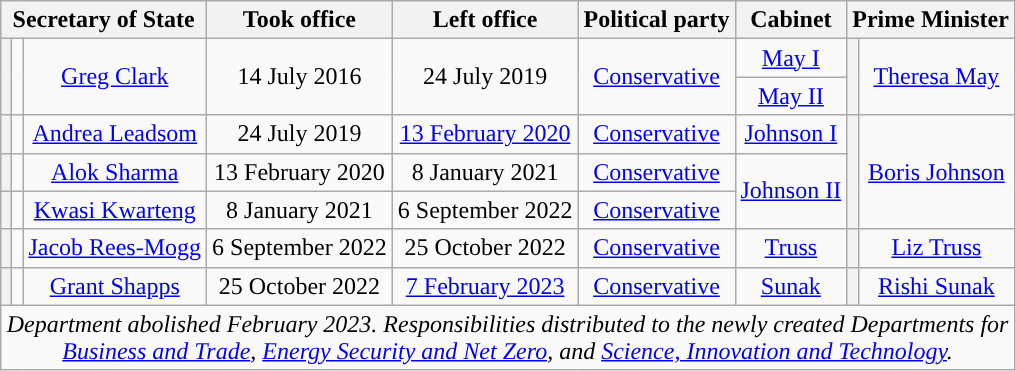<table class="wikitable" style="text-align:center">
<tr>
<th colspan=3>Secretary of State</th>
<th>Took office</th>
<th>Left office</th>
<th>Political party</th>
<th>Cabinet</th>
<th colspan="2">Prime Minister</th>
</tr>
<tr>
<th rowspan="2" style="background-color:"></th>
<td rowspan="2"></td>
<td rowspan="2"><a href='#'>Greg Clark</a><br></td>
<td rowspan="2">14 July 2016</td>
<td rowspan="2">24 July 2019</td>
<td rowspan="2" ><a href='#'>Conservative</a></td>
<td><a href='#'>May I</a></td>
<th rowspan="2" style="background-color:"></th>
<td rowspan="2"><a href='#'>Theresa May</a></td>
</tr>
<tr>
<td><a href='#'>May II</a></td>
</tr>
<tr>
<th rowspan="2" style="background-color:"></th>
<td rowspan="2"></td>
<td rowspan="2"><a href='#'>Andrea Leadsom</a><br></td>
<td rowspan="2">24 July 2019</td>
<td rowspan="2"><a href='#'>13 February 2020</a></td>
<td rowspan="2" ><a href='#'>Conservative</a></td>
<td><a href='#'>Johnson I</a></td>
<th rowspan="4" style="background-color:"></th>
<td rowspan="4"><a href='#'>Boris Johnson</a></td>
</tr>
<tr>
<td rowspan="3" ><a href='#'>Johnson II</a></td>
</tr>
<tr>
<th style="background-color:"></th>
<td></td>
<td><a href='#'>Alok Sharma</a><br></td>
<td>13 February 2020</td>
<td>8 January 2021</td>
<td><a href='#'>Conservative</a></td>
</tr>
<tr>
<th style="background-color:"></th>
<td></td>
<td><a href='#'>Kwasi Kwarteng</a><br></td>
<td>8 January 2021</td>
<td>6 September 2022</td>
<td><a href='#'>Conservative</a></td>
</tr>
<tr>
<th style="background-color:"></th>
<td></td>
<td><a href='#'>Jacob Rees-Mogg</a><br></td>
<td>6 September 2022</td>
<td>25 October 2022</td>
<td><a href='#'>Conservative</a></td>
<td><a href='#'>Truss</a></td>
<th style="background-color:"></th>
<td><a href='#'>Liz Truss</a></td>
</tr>
<tr>
<th style="background-color:"></th>
<td></td>
<td><a href='#'>Grant Shapps</a><br></td>
<td>25 October 2022</td>
<td><a href='#'>7 February 2023</a></td>
<td><a href='#'>Conservative</a></td>
<td><a href='#'>Sunak</a></td>
<th style="background-color:"></th>
<td><a href='#'>Rishi Sunak</a></td>
</tr>
<tr>
<td colspan="9" style="width:10px"><em>Department abolished February 2023. Responsibilities distributed to the newly created Departments for <a href='#'>Business and Trade</a>, <a href='#'>Energy Security and Net Zero</a>, and <a href='#'>Science, Innovation and Technology</a>.</em></td>
</tr>
</table>
